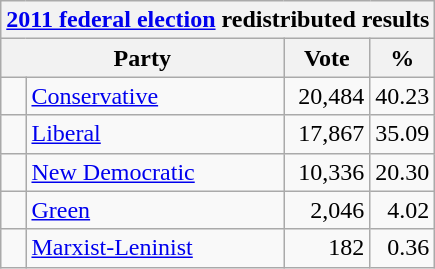<table class="wikitable">
<tr>
<th colspan="4"><a href='#'>2011 federal election</a> redistributed results</th>
</tr>
<tr>
<th bgcolor="#DDDDFF" width="130px" colspan="2">Party</th>
<th bgcolor="#DDDDFF" width="50px">Vote</th>
<th bgcolor="#DDDDFF" width="30px">%</th>
</tr>
<tr>
<td> </td>
<td><a href='#'>Conservative</a></td>
<td align=right>20,484</td>
<td align=right>40.23</td>
</tr>
<tr>
<td> </td>
<td><a href='#'>Liberal</a></td>
<td align=right>17,867</td>
<td align=right>35.09</td>
</tr>
<tr>
<td> </td>
<td><a href='#'>New Democratic</a></td>
<td align=right>10,336</td>
<td align=right>20.30</td>
</tr>
<tr>
<td> </td>
<td><a href='#'>Green</a></td>
<td align=right>2,046</td>
<td align=right>4.02</td>
</tr>
<tr>
<td> </td>
<td><a href='#'>Marxist-Leninist</a></td>
<td align=right>182</td>
<td align=right>0.36</td>
</tr>
</table>
